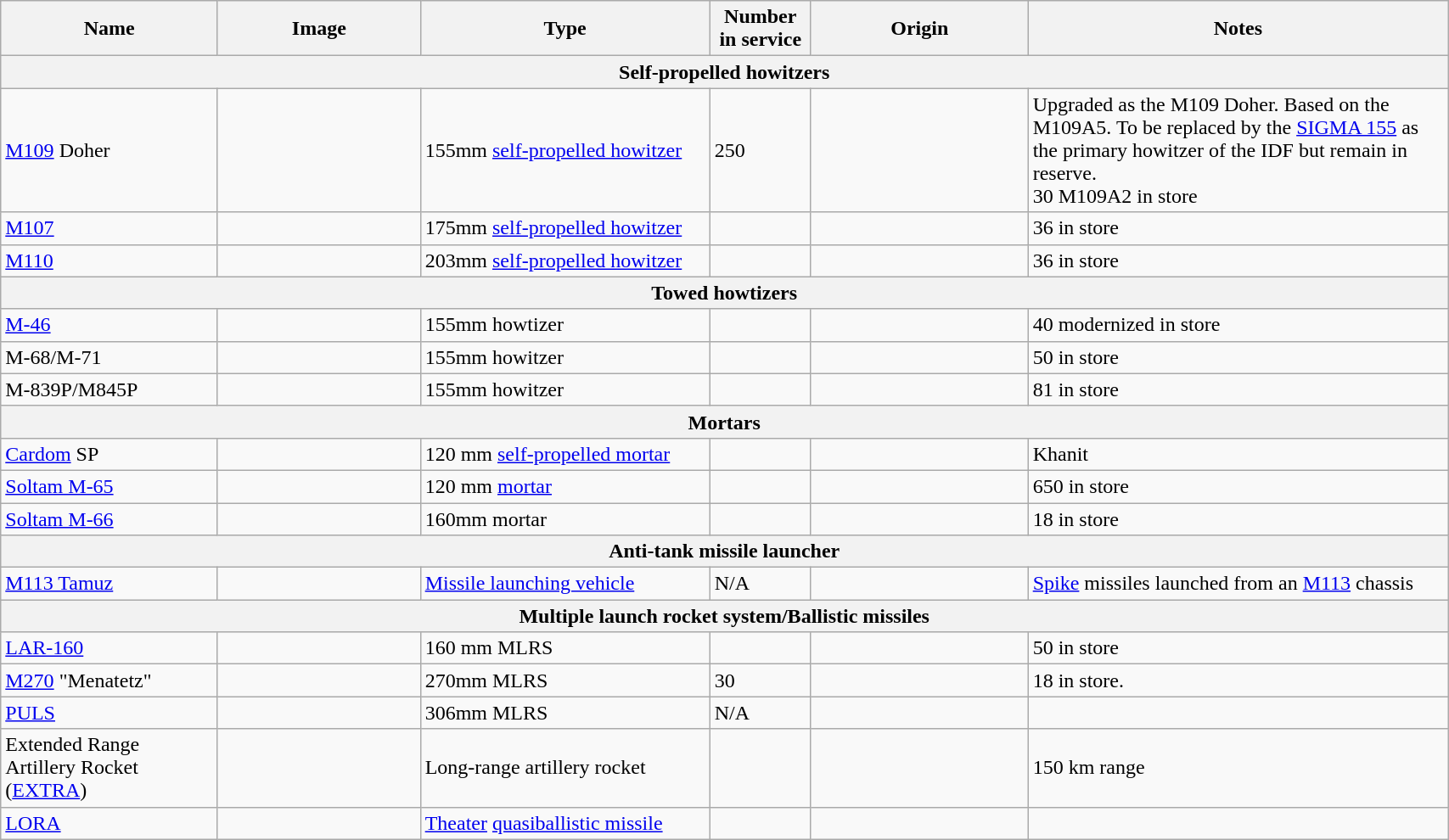<table class="wikitable" style="width:90%;">
<tr>
<th style="width:15%;">Name</th>
<th style="width:14%;">Image</th>
<th style="width:20%;">Type</th>
<th style="width:7%;">Number in service</th>
<th style="width:15%;">Origin</th>
<th>Notes</th>
</tr>
<tr>
<th colspan="6">Self-propelled howitzers</th>
</tr>
<tr>
<td><a href='#'>M109</a> Doher</td>
<td></td>
<td>155mm <a href='#'>self-propelled howitzer</a></td>
<td>250</td>
<td><br></td>
<td>Upgraded as the M109 Doher. Based on the M109A5. To be replaced by the <a href='#'>SIGMA 155</a> as the primary howitzer of the IDF but remain in reserve.<br>30 M109A2 in store</td>
</tr>
<tr>
<td><a href='#'>M107</a></td>
<td></td>
<td>175mm <a href='#'>self-propelled howitzer</a></td>
<td></td>
<td></td>
<td>36 in store</td>
</tr>
<tr>
<td><a href='#'>M110</a></td>
<td></td>
<td>203mm <a href='#'>self-propelled howitzer</a></td>
<td></td>
<td></td>
<td>36 in store</td>
</tr>
<tr>
<th colspan="6">Towed howtizers</th>
</tr>
<tr>
<td><a href='#'>M-46</a></td>
<td></td>
<td>155mm howtizer</td>
<td></td>
<td></td>
<td>40 modernized in store</td>
</tr>
<tr>
<td>M-68/M-71</td>
<td></td>
<td>155mm howitzer</td>
<td></td>
<td></td>
<td>50 in store</td>
</tr>
<tr>
<td>M-839P/M845P</td>
<td></td>
<td>155mm howitzer</td>
<td></td>
<td></td>
<td>81 in store</td>
</tr>
<tr>
<th colspan="6">Mortars</th>
</tr>
<tr>
<td><a href='#'>Cardom</a> SP</td>
<td></td>
<td>120 mm <a href='#'>self-propelled mortar</a></td>
<td></td>
<td></td>
<td>Khanit</td>
</tr>
<tr>
<td><a href='#'>Soltam M-65</a></td>
<td></td>
<td>120 mm <a href='#'>mortar</a></td>
<td></td>
<td></td>
<td>650 in store</td>
</tr>
<tr>
<td><a href='#'>Soltam M-66</a></td>
<td></td>
<td>160mm mortar</td>
<td></td>
<td></td>
<td>18 in store</td>
</tr>
<tr>
<th colspan="6">Anti-tank missile launcher</th>
</tr>
<tr>
<td><a href='#'>M113 Tamuz</a></td>
<td></td>
<td><a href='#'>Missile launching vehicle</a></td>
<td>N/A</td>
<td></td>
<td><a href='#'>Spike</a> missiles launched from an <a href='#'>M113</a> chassis</td>
</tr>
<tr>
<th colspan="6">Multiple launch rocket system/Ballistic missiles</th>
</tr>
<tr>
<td><a href='#'>LAR-160</a></td>
<td></td>
<td>160 mm MLRS</td>
<td></td>
<td></td>
<td>50 in store</td>
</tr>
<tr>
<td><a href='#'>M270</a> "Menatetz"</td>
<td></td>
<td>270mm MLRS</td>
<td>30</td>
<td><br></td>
<td>18 in store.</td>
</tr>
<tr>
<td><a href='#'>PULS</a></td>
<td></td>
<td>306mm MLRS</td>
<td>N/A</td>
<td></td>
<td></td>
</tr>
<tr>
<td>Extended Range Artillery Rocket (<a href='#'>EXTRA</a>)</td>
<td></td>
<td>Long-range artillery rocket</td>
<td></td>
<td></td>
<td>150 km range</td>
</tr>
<tr>
<td><a href='#'>LORA</a></td>
<td></td>
<td><a href='#'>Theater</a> <a href='#'>quasiballistic missile</a></td>
<td></td>
<td></td>
<td></td>
</tr>
</table>
